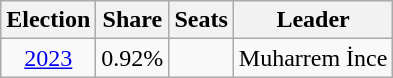<table class="sortable wikitable" style="text-align: center;">
<tr>
<th scope="col">Election</th>
<th scope="col">Share</th>
<th scope="col">Seats</th>
<th scope="col">Leader</th>
</tr>
<tr>
<td><a href='#'>2023</a></td>
<td>0.92%</td>
<td></td>
<td rowspan="1">Muharrem İnce</td>
</tr>
</table>
